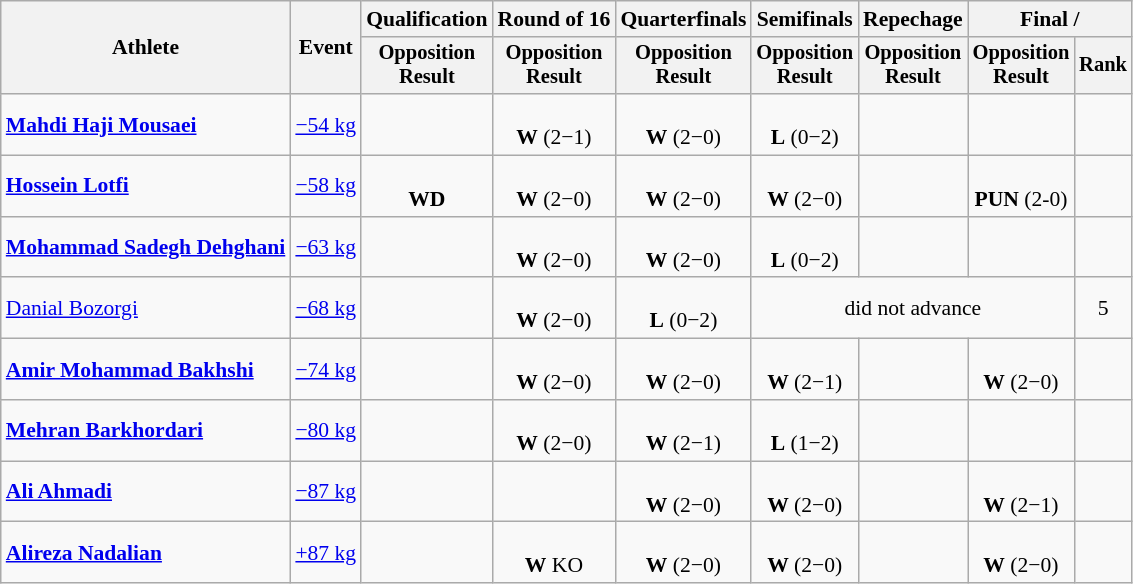<table class="wikitable" style="font-size:90%;">
<tr>
<th rowspan=2>Athlete</th>
<th rowspan=2>Event</th>
<th>Qualification</th>
<th>Round of 16</th>
<th>Quarterfinals</th>
<th>Semifinals</th>
<th>Repechage</th>
<th colspan=2>Final / </th>
</tr>
<tr style="font-size:95%">
<th>Opposition<br>Result</th>
<th>Opposition<br>Result</th>
<th>Opposition<br>Result</th>
<th>Opposition<br>Result</th>
<th>Opposition<br>Result</th>
<th>Opposition<br>Result</th>
<th>Rank</th>
</tr>
<tr align=center>
<td align=left><strong><a href='#'>Mahdi Haji Mousaei</a></strong></td>
<td align=left><a href='#'>−54 kg</a></td>
<td></td>
<td><br><strong>W</strong> (2−1)</td>
<td><br><strong>W</strong> (2−0)</td>
<td><br><strong>L</strong> (0−2)</td>
<td></td>
<td></td>
<td></td>
</tr>
<tr align=center>
<td align=left><strong><a href='#'>Hossein Lotfi</a></strong></td>
<td align=left><a href='#'>−58 kg</a></td>
<td><br><strong>WD </strong></td>
<td><br><strong>W</strong> (2−0)</td>
<td><br><strong>W</strong> (2−0)</td>
<td><br><strong>W</strong> (2−0)</td>
<td></td>
<td><br><strong>PUN</strong> (2-0)</td>
<td></td>
</tr>
<tr align=center>
<td align=left><strong><a href='#'>Mohammad Sadegh Dehghani</a></strong></td>
<td align=left><a href='#'>−63 kg</a></td>
<td></td>
<td><br><strong>W</strong> (2−0)</td>
<td><br><strong>W</strong> (2−0)</td>
<td><br><strong>L</strong> (0−2)</td>
<td></td>
<td></td>
<td></td>
</tr>
<tr align=center>
<td align=left><a href='#'>Danial Bozorgi</a></td>
<td align=left><a href='#'>−68 kg</a></td>
<td></td>
<td><br><strong>W</strong> (2−0)</td>
<td><br><strong>L</strong> (0−2)</td>
<td colspan=3>did not advance</td>
<td>5</td>
</tr>
<tr align=center>
<td align=left><strong><a href='#'>Amir Mohammad Bakhshi</a></strong></td>
<td align=left><a href='#'>−74 kg</a></td>
<td></td>
<td><br><strong>W</strong> (2−0)</td>
<td><br><strong>W</strong> (2−0)</td>
<td><br><strong>W</strong> (2−1)</td>
<td></td>
<td><br><strong>W</strong> (2−0)</td>
<td></td>
</tr>
<tr align=center>
<td align=left><strong><a href='#'>Mehran Barkhordari</a></strong></td>
<td align=left><a href='#'>−80 kg</a></td>
<td></td>
<td><br><strong>W</strong> (2−0)</td>
<td><br><strong>W</strong> (2−1)</td>
<td><br><strong>L</strong> (1−2)</td>
<td></td>
<td></td>
<td></td>
</tr>
<tr align=center>
<td align=left><strong><a href='#'>Ali Ahmadi</a></strong></td>
<td align=left><a href='#'>−87 kg</a></td>
<td></td>
<td></td>
<td><br><strong>W</strong> (2−0)</td>
<td><br><strong>W</strong> (2−0)</td>
<td></td>
<td><br><strong>W</strong> (2−1)</td>
<td></td>
</tr>
<tr align=center>
<td align=left><strong><a href='#'>Alireza Nadalian</a></strong></td>
<td align=left><a href='#'>+87 kg</a></td>
<td></td>
<td><br><strong>W</strong> KO</td>
<td><br><strong>W</strong> (2−0)</td>
<td><br><strong>W</strong> (2−0)</td>
<td></td>
<td><br><strong>W</strong> (2−0)</td>
<td></td>
</tr>
</table>
